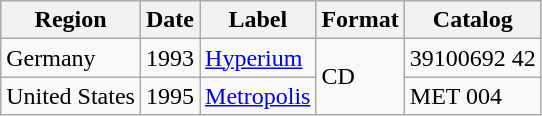<table class="wikitable">
<tr>
<th>Region</th>
<th>Date</th>
<th>Label</th>
<th>Format</th>
<th>Catalog</th>
</tr>
<tr>
<td>Germany</td>
<td>1993</td>
<td><a href='#'>Hyperium</a></td>
<td rowspan="2">CD</td>
<td>39100692 42</td>
</tr>
<tr>
<td>United States</td>
<td>1995</td>
<td><a href='#'>Metropolis</a></td>
<td>MET 004</td>
</tr>
</table>
